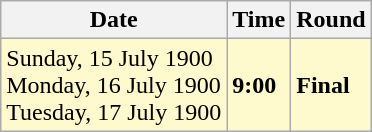<table class="wikitable">
<tr>
<th>Date</th>
<th>Time</th>
<th>Round</th>
</tr>
<tr style=background:lemonchiffon>
<td>Sunday, 15 July 1900<br>Monday, 16 July 1900<br>Tuesday, 17 July 1900</td>
<td><strong>9:00</strong></td>
<td><strong>Final</strong></td>
</tr>
</table>
